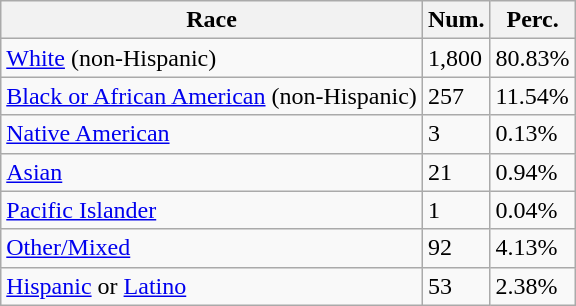<table class="wikitable">
<tr>
<th>Race</th>
<th>Num.</th>
<th>Perc.</th>
</tr>
<tr>
<td><a href='#'>White</a> (non-Hispanic)</td>
<td>1,800</td>
<td>80.83%</td>
</tr>
<tr>
<td><a href='#'>Black or African American</a> (non-Hispanic)</td>
<td>257</td>
<td>11.54%</td>
</tr>
<tr>
<td><a href='#'>Native American</a></td>
<td>3</td>
<td>0.13%</td>
</tr>
<tr>
<td><a href='#'>Asian</a></td>
<td>21</td>
<td>0.94%</td>
</tr>
<tr>
<td><a href='#'>Pacific Islander</a></td>
<td>1</td>
<td>0.04%</td>
</tr>
<tr>
<td><a href='#'>Other/Mixed</a></td>
<td>92</td>
<td>4.13%</td>
</tr>
<tr>
<td><a href='#'>Hispanic</a> or <a href='#'>Latino</a></td>
<td>53</td>
<td>2.38%</td>
</tr>
</table>
